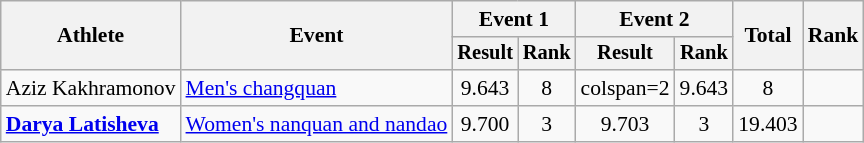<table class=wikitable style=font-size:90%;text-align:center>
<tr>
<th rowspan="2">Athlete</th>
<th rowspan="2">Event</th>
<th colspan="2">Event 1</th>
<th colspan="2">Event 2</th>
<th rowspan="2">Total</th>
<th rowspan="2">Rank</th>
</tr>
<tr style="font-size:95%">
<th>Result</th>
<th>Rank</th>
<th>Result</th>
<th>Rank</th>
</tr>
<tr>
<td align=left>Aziz Kakhramonov</td>
<td align=left><a href='#'>Men's changquan</a></td>
<td>9.643</td>
<td>8</td>
<td>colspan=2 </td>
<td>9.643</td>
<td>8</td>
</tr>
<tr>
<td align=left><strong><a href='#'>Darya Latisheva</a></strong></td>
<td align=left><a href='#'>Women's nanquan and nandao</a></td>
<td>9.700</td>
<td>3</td>
<td>9.703</td>
<td>3</td>
<td>19.403</td>
<td></td>
</tr>
</table>
